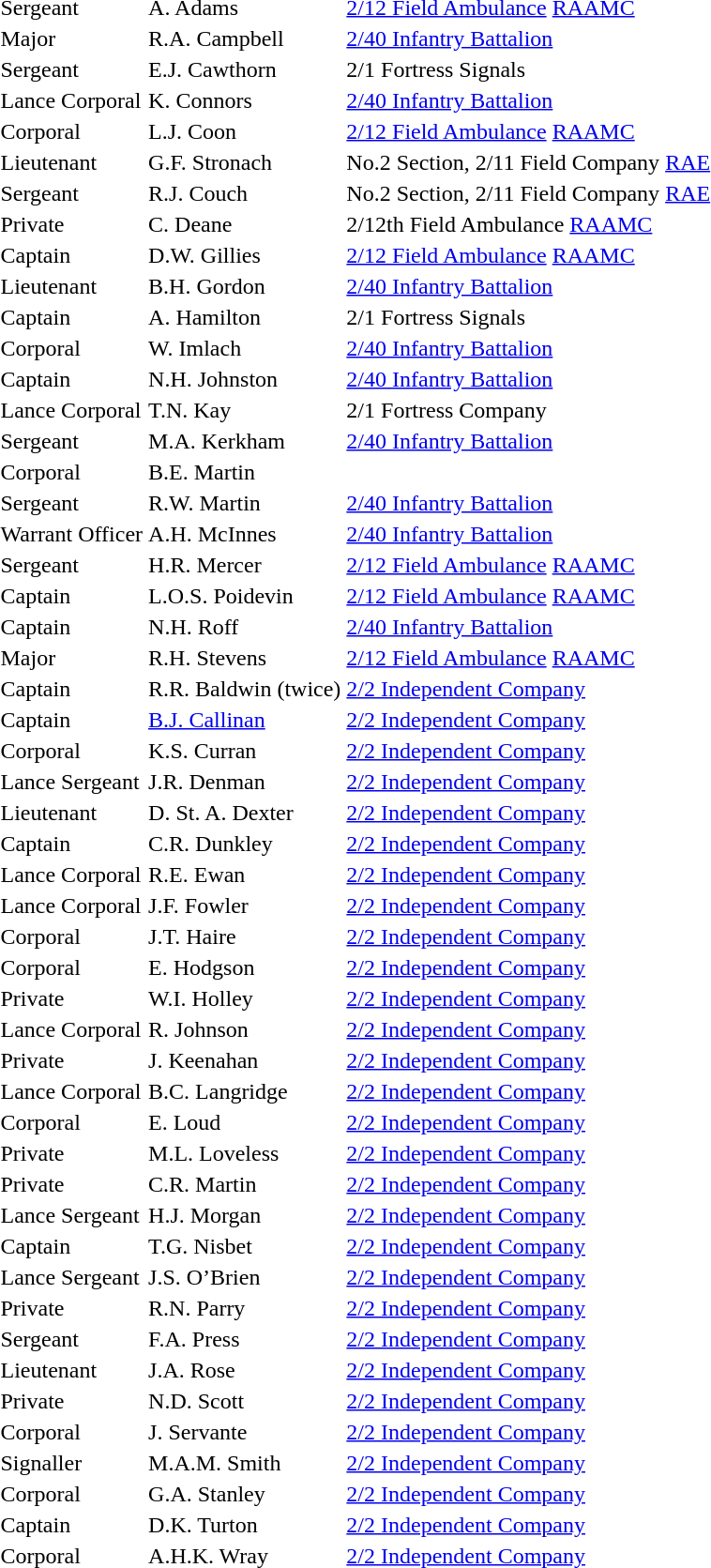<table>
<tr>
<td>Sergeant</td>
<td>A. Adams</td>
<td> <a href='#'>2/12 Field Ambulance</a> <a href='#'>RAAMC</a></td>
</tr>
<tr>
<td>Major</td>
<td>R.A. Campbell</td>
<td> <a href='#'>2/40 Infantry Battalion</a></td>
</tr>
<tr>
<td>Sergeant</td>
<td>E.J. Cawthorn</td>
<td> 2/1 Fortress Signals</td>
</tr>
<tr>
<td>Lance Corporal</td>
<td>K. Connors</td>
<td> <a href='#'>2/40 Infantry Battalion</a></td>
</tr>
<tr>
<td>Corporal</td>
<td>L.J. Coon</td>
<td> <a href='#'>2/12 Field Ambulance</a> <a href='#'>RAAMC</a></td>
</tr>
<tr>
<td>Lieutenant</td>
<td>G.F. Stronach</td>
<td> No.2 Section, 2/11 Field Company <a href='#'>RAE</a></td>
</tr>
<tr>
<td>Sergeant</td>
<td>R.J. Couch</td>
<td> No.2 Section, 2/11 Field Company <a href='#'>RAE</a></td>
</tr>
<tr>
<td>Private</td>
<td>C. Deane</td>
<td> 2/12th Field Ambulance <a href='#'>RAAMC</a></td>
</tr>
<tr>
<td>Captain</td>
<td>D.W. Gillies</td>
<td> <a href='#'>2/12 Field Ambulance</a> <a href='#'>RAAMC</a></td>
</tr>
<tr>
<td>Lieutenant</td>
<td>B.H. Gordon</td>
<td> <a href='#'>2/40 Infantry Battalion</a></td>
</tr>
<tr>
<td>Captain</td>
<td>A. Hamilton</td>
<td> 2/1 Fortress Signals</td>
</tr>
<tr>
<td>Corporal</td>
<td>W. Imlach</td>
<td> <a href='#'>2/40 Infantry Battalion</a></td>
</tr>
<tr>
<td>Captain</td>
<td>N.H. Johnston</td>
<td> <a href='#'>2/40 Infantry Battalion</a></td>
</tr>
<tr>
<td>Lance Corporal</td>
<td>T.N. Kay</td>
<td> 2/1 Fortress Company</td>
</tr>
<tr>
<td>Sergeant</td>
<td>M.A. Kerkham</td>
<td> <a href='#'>2/40 Infantry Battalion</a></td>
</tr>
<tr>
<td>Corporal</td>
<td>B.E. Martin</td>
<td></td>
</tr>
<tr>
<td>Sergeant</td>
<td>R.W. Martin</td>
<td> <a href='#'>2/40 Infantry Battalion</a></td>
</tr>
<tr>
<td>Warrant Officer</td>
<td>A.H. McInnes</td>
<td> <a href='#'>2/40 Infantry Battalion</a></td>
</tr>
<tr>
<td>Sergeant</td>
<td>H.R. Mercer</td>
<td> <a href='#'>2/12 Field Ambulance</a> <a href='#'>RAAMC</a></td>
</tr>
<tr>
<td>Captain</td>
<td>L.O.S. Poidevin</td>
<td> <a href='#'>2/12 Field Ambulance</a> <a href='#'>RAAMC</a></td>
</tr>
<tr>
<td>Captain</td>
<td>N.H. Roff</td>
<td> <a href='#'>2/40 Infantry Battalion</a></td>
</tr>
<tr>
<td>Major</td>
<td>R.H. Stevens</td>
<td> <a href='#'>2/12 Field Ambulance</a> <a href='#'>RAAMC</a></td>
</tr>
<tr>
<td>Captain</td>
<td>R.R. Baldwin (twice)</td>
<td> <a href='#'>2/2 Independent Company</a></td>
</tr>
<tr>
<td>Captain</td>
<td><a href='#'>B.J. Callinan</a></td>
<td> <a href='#'>2/2 Independent Company</a></td>
</tr>
<tr>
<td>Corporal</td>
<td>K.S. Curran</td>
<td> <a href='#'>2/2 Independent Company</a></td>
</tr>
<tr>
<td>Lance Sergeant</td>
<td>J.R. Denman</td>
<td> <a href='#'>2/2 Independent Company</a></td>
</tr>
<tr>
<td>Lieutenant</td>
<td>D. St. A. Dexter</td>
<td> <a href='#'>2/2 Independent Company</a></td>
</tr>
<tr>
<td>Captain</td>
<td>C.R. Dunkley</td>
<td> <a href='#'>2/2 Independent Company</a></td>
</tr>
<tr>
<td>Lance Corporal</td>
<td>R.E. Ewan</td>
<td> <a href='#'>2/2 Independent Company</a></td>
</tr>
<tr>
<td>Lance Corporal</td>
<td>J.F. Fowler</td>
<td> <a href='#'>2/2 Independent Company</a></td>
</tr>
<tr>
<td>Corporal</td>
<td>J.T. Haire</td>
<td> <a href='#'>2/2 Independent Company</a></td>
</tr>
<tr>
<td>Corporal</td>
<td>E. Hodgson</td>
<td> <a href='#'>2/2 Independent Company</a></td>
</tr>
<tr>
<td>Private</td>
<td>W.I. Holley</td>
<td> <a href='#'>2/2 Independent Company</a></td>
</tr>
<tr>
<td>Lance Corporal</td>
<td>R. Johnson</td>
<td> <a href='#'>2/2 Independent Company</a></td>
</tr>
<tr>
<td>Private</td>
<td>J. Keenahan</td>
<td> <a href='#'>2/2 Independent Company</a></td>
</tr>
<tr>
<td>Lance Corporal</td>
<td>B.C. Langridge</td>
<td> <a href='#'>2/2 Independent Company</a></td>
</tr>
<tr>
<td>Corporal</td>
<td>E. Loud</td>
<td> <a href='#'>2/2 Independent Company</a></td>
</tr>
<tr>
<td>Private</td>
<td>M.L. Loveless</td>
<td> <a href='#'>2/2 Independent Company</a></td>
</tr>
<tr>
<td>Private</td>
<td>C.R. Martin</td>
<td> <a href='#'>2/2 Independent Company</a></td>
</tr>
<tr>
<td>Lance Sergeant</td>
<td>H.J. Morgan</td>
<td> <a href='#'>2/2 Independent Company</a></td>
</tr>
<tr>
<td>Captain</td>
<td>T.G. Nisbet</td>
<td> <a href='#'>2/2 Independent Company</a></td>
</tr>
<tr>
<td>Lance Sergeant</td>
<td>J.S. O’Brien</td>
<td> <a href='#'>2/2 Independent Company</a></td>
</tr>
<tr>
<td>Private</td>
<td>R.N. Parry</td>
<td> <a href='#'>2/2 Independent Company</a></td>
</tr>
<tr>
<td>Sergeant</td>
<td>F.A. Press</td>
<td> <a href='#'>2/2 Independent Company</a></td>
</tr>
<tr>
<td>Lieutenant</td>
<td>J.A. Rose</td>
<td> <a href='#'>2/2 Independent Company</a></td>
</tr>
<tr>
<td>Private</td>
<td>N.D. Scott</td>
<td> <a href='#'>2/2 Independent Company</a></td>
</tr>
<tr>
<td>Corporal</td>
<td>J. Servante</td>
<td> <a href='#'>2/2 Independent Company</a></td>
</tr>
<tr>
<td>Signaller</td>
<td>M.A.M. Smith</td>
<td> <a href='#'>2/2 Independent Company</a></td>
</tr>
<tr>
<td>Corporal</td>
<td>G.A. Stanley</td>
<td> <a href='#'>2/2 Independent Company</a></td>
</tr>
<tr>
<td>Captain</td>
<td>D.K. Turton</td>
<td> <a href='#'>2/2 Independent Company</a></td>
</tr>
<tr>
<td>Corporal</td>
<td>A.H.K. Wray</td>
<td> <a href='#'>2/2 Independent Company</a></td>
</tr>
</table>
